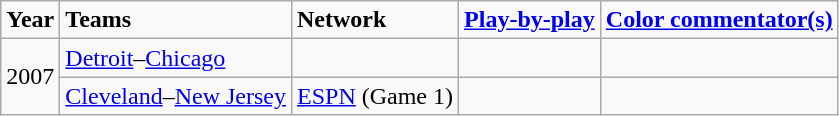<table class="wikitable">
<tr>
<td><strong>Year</strong></td>
<td><strong>Teams</strong></td>
<td><strong>Network</strong></td>
<td><strong><a href='#'>Play-by-play</a></strong></td>
<td><strong><a href='#'>Color commentator(s)</a></strong></td>
</tr>
<tr>
<td rowspan=2>2007</td>
<td><a href='#'>Detroit</a>–<a href='#'>Chicago</a></td>
<td></td>
<td></td>
<td></td>
</tr>
<tr>
<td><a href='#'>Cleveland</a>–<a href='#'>New Jersey</a></td>
<td><a href='#'>ESPN</a> (Game 1)</td>
<td></td>
<td></td>
</tr>
</table>
